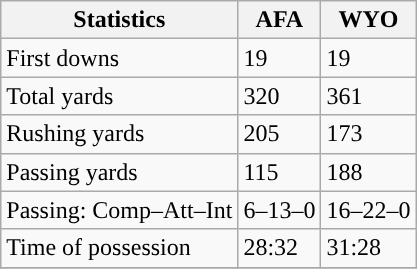<table class="wikitable" style="float: left;">
<tr>
<th>Statistics</th>
<th>AFA</th>
<th>WYO</th>
</tr>
<tr>
<td>First downs</td>
<td>19</td>
<td>19</td>
</tr>
<tr>
<td>Total yards</td>
<td>320</td>
<td>361</td>
</tr>
<tr>
<td>Rushing yards</td>
<td>205</td>
<td>173</td>
</tr>
<tr>
<td>Passing yards</td>
<td>115</td>
<td>188</td>
</tr>
<tr>
<td>Passing: Comp–Att–Int</td>
<td>6–13–0</td>
<td>16–22–0</td>
</tr>
<tr>
<td>Time of possession</td>
<td>28:32</td>
<td>31:28</td>
</tr>
<tr>
</tr>
</table>
